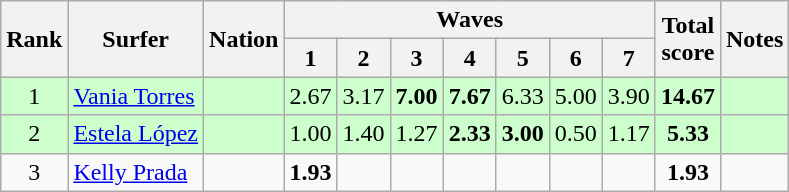<table class="wikitable sortable" style="text-align:center">
<tr>
<th rowspan=2>Rank</th>
<th rowspan=2>Surfer</th>
<th rowspan=2>Nation</th>
<th colspan=7>Waves</th>
<th rowspan=2>Total<br>score</th>
<th rowspan=2>Notes</th>
</tr>
<tr>
<th>1</th>
<th>2</th>
<th>3</th>
<th>4</th>
<th>5</th>
<th>6</th>
<th>7</th>
</tr>
<tr bgcolor=ccffcc>
<td>1</td>
<td align=left><a href='#'>Vania Torres</a></td>
<td align=left></td>
<td>2.67</td>
<td>3.17</td>
<td><strong>7.00</strong></td>
<td><strong>7.67</strong></td>
<td>6.33</td>
<td>5.00</td>
<td>3.90</td>
<td><strong>14.67</strong></td>
<td></td>
</tr>
<tr bgcolor=ccffcc>
<td>2</td>
<td align=left><a href='#'>Estela López</a></td>
<td align=left></td>
<td>1.00</td>
<td>1.40</td>
<td>1.27</td>
<td><strong>2.33</strong></td>
<td><strong>3.00</strong></td>
<td>0.50</td>
<td>1.17</td>
<td><strong>5.33</strong></td>
<td></td>
</tr>
<tr>
<td>3</td>
<td align=left><a href='#'>Kelly Prada</a></td>
<td align=left></td>
<td><strong>1.93</strong></td>
<td></td>
<td></td>
<td></td>
<td></td>
<td></td>
<td></td>
<td><strong>1.93</strong></td>
<td></td>
</tr>
</table>
